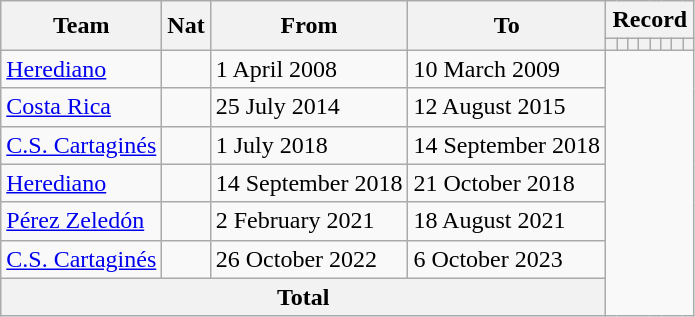<table class="wikitable" style="text-align: center">
<tr>
<th rowspan="2">Team</th>
<th rowspan="2">Nat</th>
<th rowspan="2">From</th>
<th rowspan="2">To</th>
<th colspan="8">Record</th>
</tr>
<tr>
<th></th>
<th></th>
<th></th>
<th></th>
<th></th>
<th></th>
<th></th>
<th></th>
</tr>
<tr>
<td align=left><a href='#'>Herediano</a></td>
<td></td>
<td align=left>1 April 2008</td>
<td align=left>10 March 2009<br></td>
</tr>
<tr>
<td align=left><a href='#'>Costa Rica</a></td>
<td></td>
<td align=left>25 July 2014</td>
<td align=left>12 August 2015<br></td>
</tr>
<tr>
<td align=left><a href='#'>C.S. Cartaginés</a></td>
<td></td>
<td align=left>1 July 2018</td>
<td align=left>14 September 2018<br></td>
</tr>
<tr>
<td align=left><a href='#'>Herediano</a></td>
<td></td>
<td align=left>14 September 2018</td>
<td align=left>21 October 2018<br></td>
</tr>
<tr>
<td align=left><a href='#'>Pérez Zeledón</a></td>
<td></td>
<td align=left>2 February 2021</td>
<td align=left>18 August 2021<br></td>
</tr>
<tr>
<td align=left><a href='#'>C.S. Cartaginés</a></td>
<td></td>
<td align=left>26 October 2022</td>
<td align=left>6 October 2023<br></td>
</tr>
<tr>
<th colspan="4">Total<br></th>
</tr>
</table>
